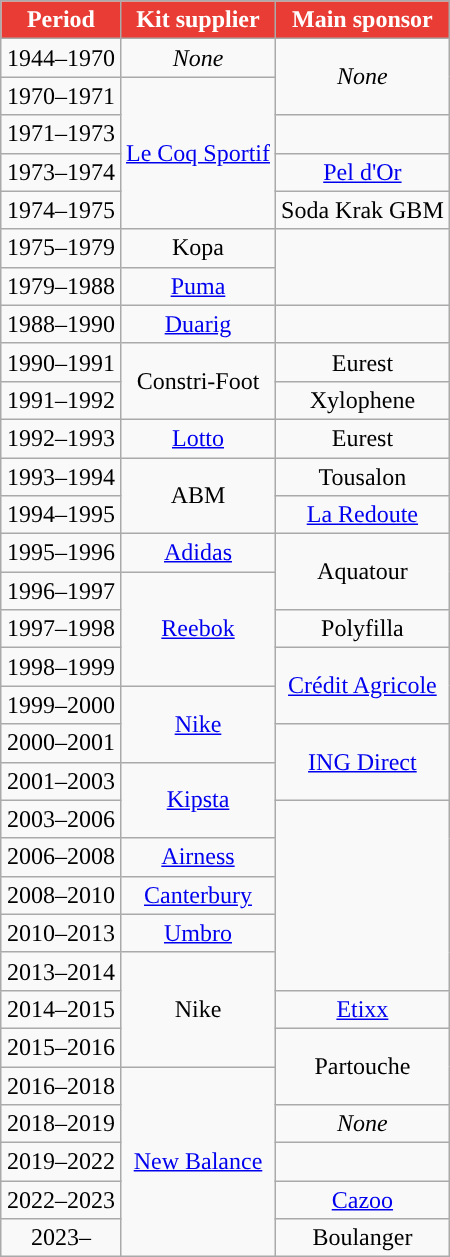<table class="wikitable" style="text-align:center;margin-left:1em;float:right">
<tr>
<th style="background:#E83C34; color:#FFFFFF; ">Period</th>
<th style="background:#E83C34; color:#FFFFFF; ">Kit supplier</th>
<th style="background:#E83C34; color:#FFFFFF; ">Main sponsor</th>
</tr>
<tr>
<td>1944–1970</td>
<td><em>None</em></td>
<td rowspan=2><em>None</em></td>
</tr>
<tr>
<td>1970–1971</td>
<td rowspan=4><a href='#'>Le Coq Sportif</a></td>
</tr>
<tr>
<td>1971–1973</td>
<td></td>
</tr>
<tr>
<td>1973–1974</td>
<td><a href='#'>Pel d'Or</a></td>
</tr>
<tr>
<td>1974–1975</td>
<td>Soda Krak GBM</td>
</tr>
<tr>
<td>1975–1979</td>
<td>Kopa</td>
<td rowspan=2></td>
</tr>
<tr>
<td>1979–1988</td>
<td><a href='#'>Puma</a></td>
</tr>
<tr>
<td>1988–1990</td>
<td><a href='#'>Duarig</a></td>
<td></td>
</tr>
<tr>
<td>1990–1991</td>
<td rowspan=2>Constri-Foot</td>
<td>Eurest</td>
</tr>
<tr>
<td>1991–1992</td>
<td>Xylophene</td>
</tr>
<tr>
<td>1992–1993</td>
<td><a href='#'>Lotto</a></td>
<td>Eurest</td>
</tr>
<tr>
<td>1993–1994</td>
<td rowspan=2>ABM</td>
<td>Tousalon</td>
</tr>
<tr>
<td>1994–1995</td>
<td><a href='#'>La Redoute</a></td>
</tr>
<tr>
<td>1995–1996</td>
<td><a href='#'>Adidas</a></td>
<td rowspan=2>Aquatour</td>
</tr>
<tr>
<td>1996–1997</td>
<td rowspan=3><a href='#'>Reebok</a></td>
</tr>
<tr>
<td>1997–1998</td>
<td>Polyfilla</td>
</tr>
<tr>
<td>1998–1999</td>
<td rowspan=2><a href='#'>Crédit Agricole</a></td>
</tr>
<tr>
<td>1999–2000</td>
<td rowspan=2><a href='#'>Nike</a></td>
</tr>
<tr>
<td>2000–2001</td>
<td rowspan=2><a href='#'>ING Direct</a></td>
</tr>
<tr>
<td>2001–2003</td>
<td rowspan=2><a href='#'>Kipsta</a></td>
</tr>
<tr>
<td>2003–2006</td>
<td rowspan=5></td>
</tr>
<tr>
<td>2006–2008</td>
<td><a href='#'>Airness</a></td>
</tr>
<tr>
<td>2008–2010</td>
<td><a href='#'>Canterbury</a></td>
</tr>
<tr>
<td>2010–2013</td>
<td><a href='#'>Umbro</a></td>
</tr>
<tr>
<td>2013–2014</td>
<td rowspan=3>Nike</td>
</tr>
<tr>
<td>2014–2015</td>
<td><a href='#'>Etixx</a></td>
</tr>
<tr>
<td>2015–2016</td>
<td rowspan=2>Partouche</td>
</tr>
<tr>
<td>2016–2018</td>
<td rowspan=5><a href='#'>New Balance</a></td>
</tr>
<tr>
<td>2018–2019</td>
<td><em>None</em></td>
</tr>
<tr>
<td>2019–2022</td>
<td></td>
</tr>
<tr>
<td>2022–2023</td>
<td><a href='#'>Cazoo</a></td>
</tr>
<tr>
<td>2023–</td>
<td>Boulanger</td>
</tr>
</table>
